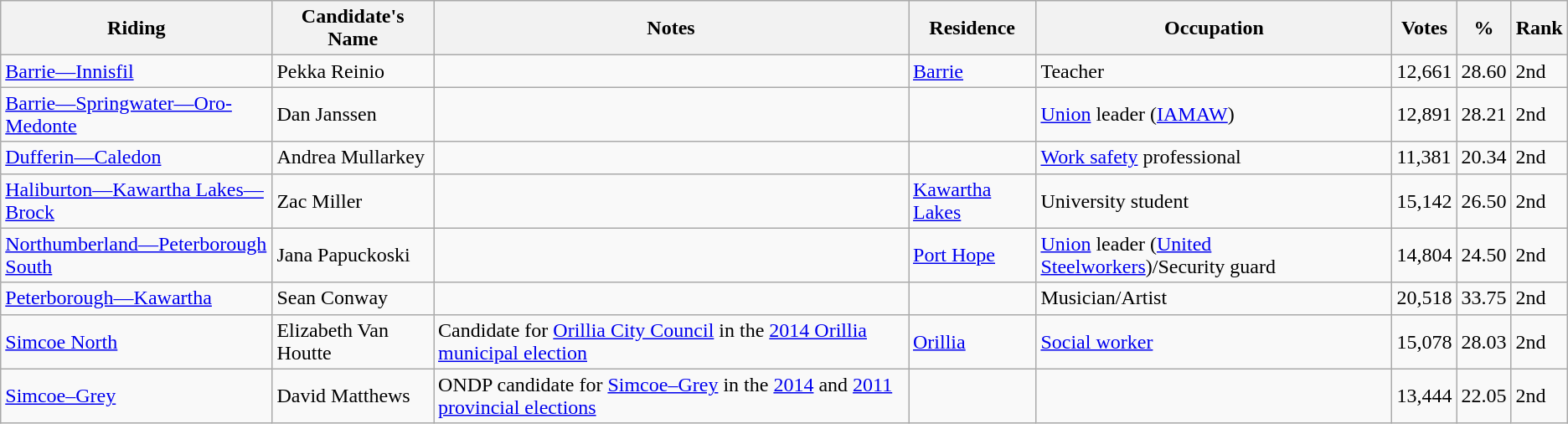<table class="wikitable sortable">
<tr>
<th>Riding<br></th>
<th>Candidate's Name</th>
<th>Notes</th>
<th>Residence</th>
<th>Occupation</th>
<th>Votes</th>
<th>%</th>
<th>Rank</th>
</tr>
<tr>
<td><a href='#'>Barrie—Innisfil</a></td>
<td>Pekka Reinio</td>
<td></td>
<td><a href='#'>Barrie</a></td>
<td>Teacher</td>
<td>12,661</td>
<td>28.60</td>
<td>2nd</td>
</tr>
<tr>
<td><a href='#'>Barrie—Springwater—Oro-Medonte</a></td>
<td>Dan Janssen</td>
<td></td>
<td></td>
<td><a href='#'>Union</a> leader (<a href='#'>IAMAW</a>)</td>
<td>12,891</td>
<td>28.21</td>
<td>2nd</td>
</tr>
<tr>
<td><a href='#'>Dufferin—Caledon</a></td>
<td>Andrea Mullarkey</td>
<td></td>
<td></td>
<td><a href='#'>Work safety</a> professional</td>
<td>11,381</td>
<td>20.34</td>
<td>2nd</td>
</tr>
<tr>
<td><a href='#'>Haliburton—Kawartha Lakes—Brock</a></td>
<td>Zac Miller</td>
<td></td>
<td><a href='#'>Kawartha Lakes</a></td>
<td>University student</td>
<td>15,142</td>
<td>26.50</td>
<td>2nd</td>
</tr>
<tr>
<td><a href='#'>Northumberland—Peterborough South</a></td>
<td>Jana Papuckoski</td>
<td></td>
<td><a href='#'>Port Hope</a></td>
<td><a href='#'>Union</a> leader (<a href='#'>United Steelworkers</a>)/Security guard</td>
<td>14,804</td>
<td>24.50</td>
<td>2nd</td>
</tr>
<tr>
<td><a href='#'>Peterborough—Kawartha</a></td>
<td>Sean Conway</td>
<td></td>
<td></td>
<td>Musician/Artist</td>
<td>20,518</td>
<td>33.75</td>
<td>2nd</td>
</tr>
<tr>
<td><a href='#'>Simcoe North</a></td>
<td>Elizabeth Van Houtte</td>
<td>Candidate for <a href='#'>Orillia City Council</a> in the <a href='#'>2014 Orillia municipal election</a></td>
<td><a href='#'>Orillia</a></td>
<td><a href='#'>Social worker</a></td>
<td>15,078</td>
<td>28.03</td>
<td>2nd</td>
</tr>
<tr>
<td><a href='#'>Simcoe–Grey</a></td>
<td>David Matthews</td>
<td>ONDP candidate for <a href='#'>Simcoe–Grey</a> in the <a href='#'>2014</a> and <a href='#'>2011 provincial elections</a></td>
<td></td>
<td></td>
<td>13,444</td>
<td>22.05</td>
<td>2nd</td>
</tr>
</table>
